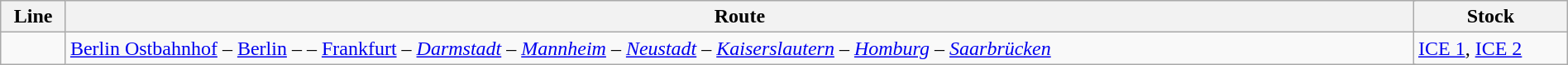<table class="wikitable" width="100%">
<tr class="hintergrundfarbe5">
<th>Line</th>
<th colspan="3">Route</th>
<th>Stock</th>
</tr>
<tr>
<td></td>
<td colspan="3"><a href='#'>Berlin Ostbahnhof</a> – <a href='#'>Berlin</a> –  – <a href='#'>Frankfurt</a> – <em><a href='#'>Darmstadt</a> – <a href='#'>Mannheim</a> – <a href='#'>Neustadt</a> – <a href='#'>Kaiserslautern</a> – <a href='#'>Homburg</a> – <a href='#'>Saarbrücken</a></em></td>
<td><a href='#'>ICE 1</a>, <a href='#'>ICE 2</a></td>
</tr>
</table>
